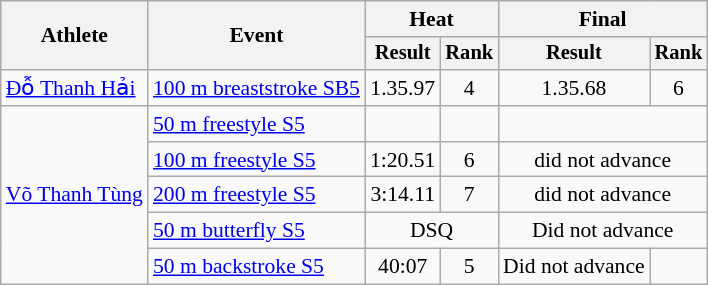<table class="wikitable" style="font-size:90%">
<tr>
<th rowspan="2">Athlete</th>
<th rowspan="2">Event</th>
<th colspan="2">Heat</th>
<th colspan="2">Final</th>
</tr>
<tr style="font-size:95%">
<th>Result</th>
<th>Rank</th>
<th>Result</th>
<th>Rank</th>
</tr>
<tr align="center">
<td align="left"><a href='#'>Đỗ Thanh Hải</a></td>
<td align="left"><a href='#'>100 m breaststroke SB5</a></td>
<td>1.35.97</td>
<td>4</td>
<td>1.35.68</td>
<td>6</td>
</tr>
<tr align="center">
<td align="left" rowspan=5><a href='#'>Võ Thanh Tùng</a></td>
<td align=left><a href='#'>50 m freestyle S5</a></td>
<td></td>
<td></td>
<td colspan="2"></td>
</tr>
<tr align=center>
<td align=left><a href='#'>100 m freestyle S5</a></td>
<td>1:20.51</td>
<td>6</td>
<td colspan=2>did not advance</td>
</tr>
<tr align=center>
<td align=left><a href='#'>200 m freestyle S5</a></td>
<td>3:14.11</td>
<td>7</td>
<td colspan=2>did not advance</td>
</tr>
<tr align=center>
<td align=left><a href='#'>50 m butterfly S5</a></td>
<td colspan="2">DSQ</td>
<td colspan="2">Did not advance</td>
</tr>
<tr align=center>
<td align=left><a href='#'>50 m backstroke S5</a></td>
<td>40:07</td>
<td>5</td>
<td>Did not advance</td>
<td></td>
</tr>
</table>
